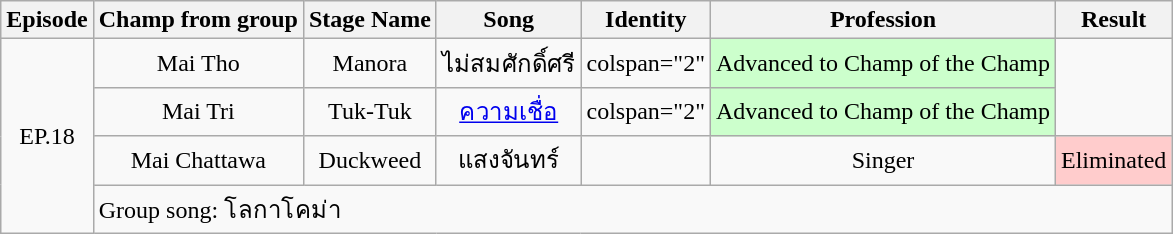<table class="wikitable">
<tr>
<th>Episode</th>
<th>Champ from group</th>
<th>Stage Name</th>
<th>Song</th>
<th>Identity</th>
<th>Profession</th>
<th>Result</th>
</tr>
<tr>
<td rowspan="4" align="center">EP.18</td>
<td align="center">Mai Tho</td>
<td style="text-align:center;">Manora</td>
<td style="text-align:center;">ไม่สมศักดิ์ศรี</td>
<td>colspan="2"  </td>
<td style="text-align:center; background:#ccffcc;">Advanced to Champ of the Champ</td>
</tr>
<tr>
<td align="center">Mai Tri</td>
<td style="text-align:center;">Tuk-Tuk</td>
<td style="text-align:center;"><a href='#'>ความเชื่อ</a></td>
<td>colspan="2"  </td>
<td style="text-align:center; background:#ccffcc;">Advanced to Champ of the Champ</td>
</tr>
<tr>
<td align="center">Mai Chattawa</td>
<td style="text-align:center;">Duckweed</td>
<td style="text-align:center;">แสงจันทร์</td>
<td style="text-align:center;"></td>
<td style="text-align:center;">Singer</td>
<td style="text-align:center; background:#ffcccc;">Eliminated</td>
</tr>
<tr>
<td colspan="7">Group song: โลกาโคม่า</td>
</tr>
</table>
